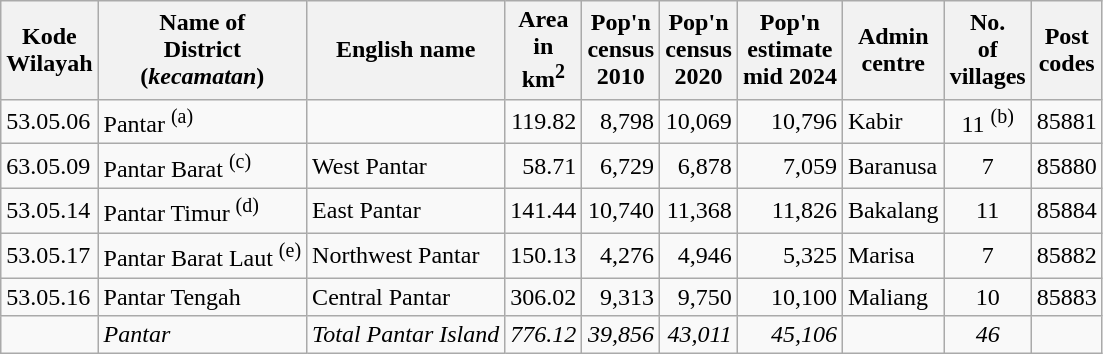<table class="sortable wikitable">
<tr>
<th>Kode <br>Wilayah</th>
<th>Name of<br>District<br>(<em>kecamatan</em>)</th>
<th>English name</th>
<th>Area <br>in <br>km<sup>2</sup></th>
<th>Pop'n<br>census<br>2010</th>
<th>Pop'n<br>census<br>2020</th>
<th>Pop'n<br>estimate<br>mid 2024</th>
<th>Admin<br> centre</th>
<th>No.<br>of<br>villages</th>
<th>Post<br>codes</th>
</tr>
<tr>
<td>53.05.06</td>
<td>Pantar <sup>(a)</sup> </td>
<td></td>
<td align="right">119.82</td>
<td align="right">8,798</td>
<td align="right">10,069</td>
<td align="right">10,796</td>
<td>Kabir</td>
<td align="center">11 <sup>(b)</sup></td>
<td>85881</td>
</tr>
<tr>
<td>63.05.09</td>
<td>Pantar Barat <sup>(c)</sup> </td>
<td>West Pantar</td>
<td align="right">58.71</td>
<td align="right">6,729</td>
<td align="right">6,878</td>
<td align="right">7,059</td>
<td>Baranusa</td>
<td align="center">7</td>
<td>85880</td>
</tr>
<tr>
<td>53.05.14</td>
<td>Pantar Timur <sup>(d)</sup> </td>
<td>East Pantar</td>
<td align="right">141.44</td>
<td align="right">10,740</td>
<td align="right">11,368</td>
<td align="right">11,826</td>
<td>Bakalang</td>
<td align="center">11</td>
<td>85884</td>
</tr>
<tr>
<td>53.05.17</td>
<td>Pantar Barat Laut <sup>(e)</sup> </td>
<td>Northwest Pantar</td>
<td align="right">150.13</td>
<td align="right">4,276</td>
<td align="right">4,946</td>
<td align="right">5,325</td>
<td>Marisa</td>
<td align="center">7</td>
<td>85882</td>
</tr>
<tr>
<td>53.05.16</td>
<td>Pantar Tengah </td>
<td>Central Pantar</td>
<td align="right">306.02</td>
<td align="right">9,313</td>
<td align="right">9,750</td>
<td align="right">10,100</td>
<td>Maliang</td>
<td align="center">10</td>
<td>85883</td>
</tr>
<tr>
<td></td>
<td><em>Pantar</em></td>
<td><em>Total Pantar Island</em></td>
<td align="right"><em>776.12</em></td>
<td align="right"><em>39,856</em></td>
<td align="right"><em>43,011</em></td>
<td align="right"><em>45,106</em></td>
<td></td>
<td align="center"><em>46</em></td>
<td></td>
</tr>
</table>
